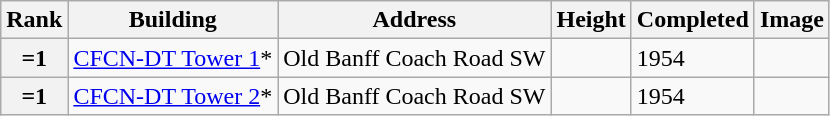<table class= "wikitable sortable">
<tr>
<th>Rank</th>
<th>Building</th>
<th>Address</th>
<th>Height</th>
<th>Completed</th>
<th>Image</th>
</tr>
<tr>
<th>=1</th>
<td><a href='#'>CFCN-DT Tower 1</a>*</td>
<td>Old Banff Coach Road SW</td>
<td></td>
<td>1954</td>
<td></td>
</tr>
<tr>
<th>=1</th>
<td><a href='#'>CFCN-DT Tower 2</a>*</td>
<td>Old Banff Coach Road SW</td>
<td></td>
<td>1954</td>
<td> </td>
</tr>
</table>
